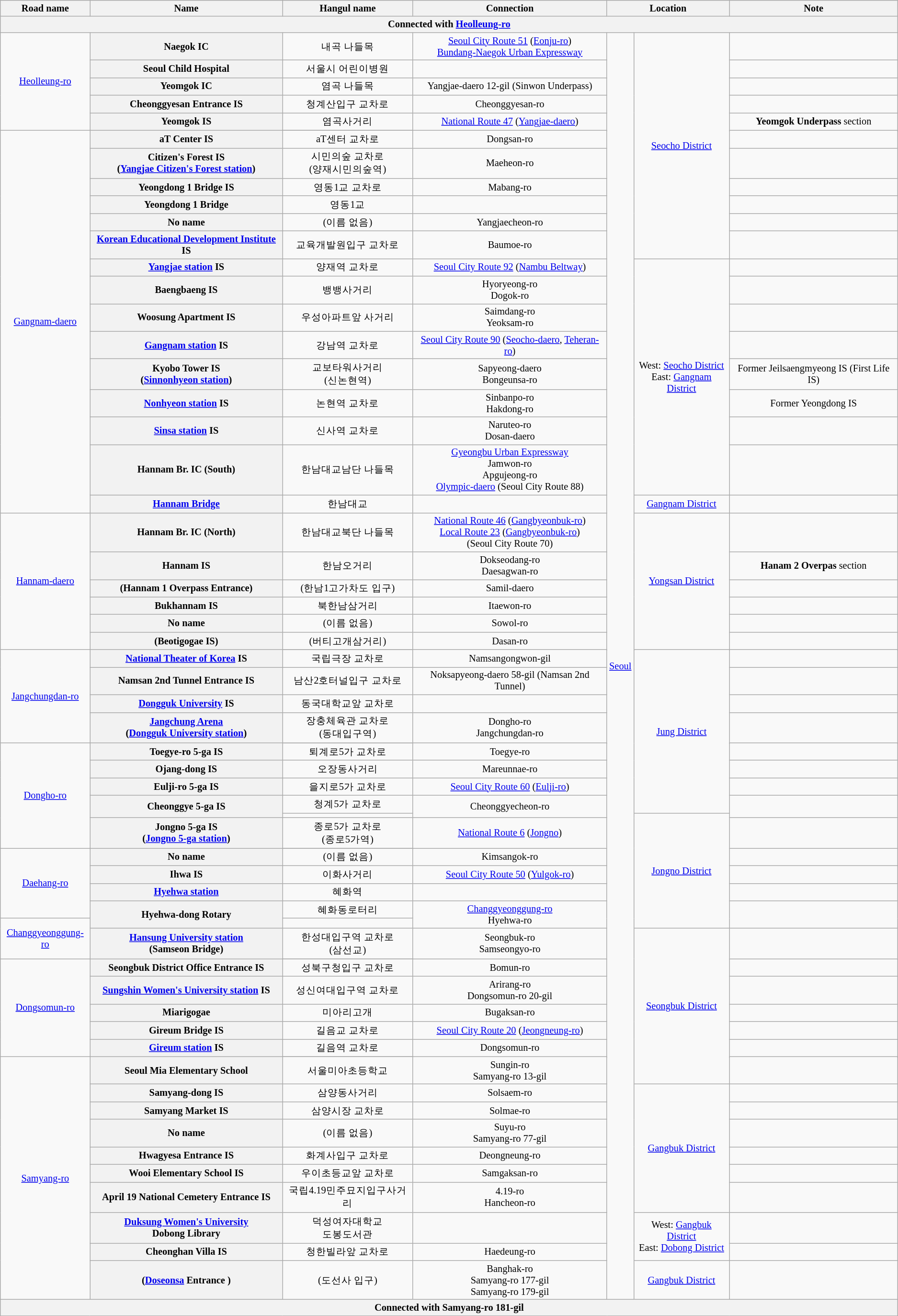<table class="wikitable" style="font-size: 85%; text-align: center;">
<tr>
<th>Road name</th>
<th>Name </th>
<th>Hangul name</th>
<th>Connection</th>
<th colspan="2">Location</th>
<th>Note</th>
</tr>
<tr>
<th colspan=7>Connected with <a href='#'>Heolleung-ro</a></th>
</tr>
<tr>
<td rowspan=5><a href='#'>Heolleung-ro</a></td>
<th>Naegok IC</th>
<td>내곡 나들목</td>
<td><a href='#'>Seoul City Route 51</a> (<a href='#'>Eonju-ro</a>)<br><a href='#'>Bundang-Naegok Urban Expressway</a></td>
<td style="width: 1.2em;" rowspan=63><a href='#'>Seoul</a></td>
<td rowspan=12><a href='#'>Seocho District</a></td>
<td></td>
</tr>
<tr>
<th>Seoul Child Hospital</th>
<td>서울시 어린이병원</td>
<td></td>
<td></td>
</tr>
<tr>
<th>Yeomgok IC</th>
<td>염곡 나들목</td>
<td>Yangjae-daero 12-gil (Sinwon Underpass)</td>
<td></td>
</tr>
<tr>
<th>Cheonggyesan Entrance IS</th>
<td>청계산입구 교차로</td>
<td>Cheonggyesan-ro</td>
<td></td>
</tr>
<tr>
<th rowspan=2>Yeomgok IS</th>
<td>염곡사거리</td>
<td rowspan=2> <a href='#'>National Route 47</a> (<a href='#'>Yangjae-daero</a>)</td>
<td rowspan=2><strong>Yeomgok Underpass</strong> section</td>
</tr>
<tr>
<td rowspan=16><a href='#'>Gangnam-daero</a></td>
</tr>
<tr>
<th>aT Center IS</th>
<td>aT센터 교차로</td>
<td>Dongsan-ro</td>
<td></td>
</tr>
<tr>
<th>Citizen's Forest IS<br>(<a href='#'>Yangjae Citizen's Forest station</a>)</th>
<td>시민의숲 교차로<br>(양재시민의숲역)</td>
<td>Maeheon-ro</td>
<td></td>
</tr>
<tr>
<th>Yeongdong 1 Bridge IS</th>
<td>영동1교 교차로</td>
<td>Mabang-ro</td>
<td></td>
</tr>
<tr>
<th>Yeongdong 1 Bridge</th>
<td>영동1교</td>
<td></td>
<td></td>
</tr>
<tr>
<th>No name</th>
<td>(이름 없음)</td>
<td>Yangjaecheon-ro</td>
<td></td>
</tr>
<tr>
<th><a href='#'>Korean Educational Development Institute</a> IS</th>
<td>교육개발원입구 교차로</td>
<td>Baumoe-ro</td>
<td></td>
</tr>
<tr>
<th><a href='#'>Yangjae station</a> IS</th>
<td>양재역 교차로</td>
<td><a href='#'>Seoul City Route 92</a> (<a href='#'>Nambu Beltway</a>)</td>
<td rowspan=8>West: <a href='#'>Seocho District</a><br>East: <a href='#'>Gangnam District</a></td>
<td></td>
</tr>
<tr>
<th>Baengbaeng IS</th>
<td>뱅뱅사거리</td>
<td>Hyoryeong-ro<br>Dogok-ro</td>
<td></td>
</tr>
<tr>
<th>Woosung Apartment IS</th>
<td>우성아파트앞 사거리</td>
<td>Saimdang-ro<br>Yeoksam-ro</td>
<td></td>
</tr>
<tr>
<th><a href='#'>Gangnam station</a> IS</th>
<td>강남역 교차로</td>
<td><a href='#'>Seoul City Route 90</a> (<a href='#'>Seocho-daero</a>, <a href='#'>Teheran-ro</a>)</td>
<td></td>
</tr>
<tr>
<th>Kyobo Tower IS<br>(<a href='#'>Sinnonhyeon station</a>)</th>
<td>교보타워사거리<br>(신논현역)</td>
<td>Sapyeong-daero<br>Bongeunsa-ro</td>
<td>Former Jeilsaengmyeong IS (First Life IS) </td>
</tr>
<tr>
<th><a href='#'>Nonhyeon station</a> IS</th>
<td>논현역 교차로</td>
<td>Sinbanpo-ro<br>Hakdong-ro</td>
<td>Former Yeongdong IS</td>
</tr>
<tr>
<th><a href='#'>Sinsa station</a> IS</th>
<td>신사역 교차로</td>
<td>Naruteo-ro<br>Dosan-daero</td>
<td></td>
</tr>
<tr>
<th>Hannam Br. IC (South)</th>
<td>한남대교남단 나들목</td>
<td><a href='#'>Gyeongbu Urban Expressway</a><br>Jamwon-ro<br>Apgujeong-ro<br><a href='#'>Olympic-daero</a> (Seoul City Route 88)</td>
<td></td>
</tr>
<tr>
<th><a href='#'>Hannam Bridge</a></th>
<td>한남대교</td>
<td></td>
<td><a href='#'>Gangnam District</a></td>
<td></td>
</tr>
<tr>
<td rowspan=6><a href='#'>Hannam-daero</a></td>
<th>Hannam Br. IC (North)</th>
<td>한남대교북단 나들목</td>
<td> <a href='#'>National Route 46</a> (<a href='#'>Gangbyeonbuk-ro</a>)<br><a href='#'>Local Route 23</a> (<a href='#'>Gangbyeonbuk-ro</a>)<br>(Seoul City Route 70)</td>
<td rowspan=7><a href='#'>Yongsan District</a></td>
<td></td>
</tr>
<tr>
<th>Hannam IS</th>
<td>한남오거리</td>
<td>Dokseodang-ro<br>Daesagwan-ro</td>
<td><strong>Hanam 2 Overpas</strong> section</td>
</tr>
<tr>
<th>(Hannam 1 Overpass Entrance)</th>
<td>(한남1고가차도 입구)</td>
<td>Samil-daero</td>
<td></td>
</tr>
<tr>
<th>Bukhannam IS</th>
<td>북한남삼거리</td>
<td>Itaewon-ro</td>
<td></td>
</tr>
<tr>
<th>No name</th>
<td>(이름 없음)</td>
<td>Sowol-ro</td>
<td></td>
</tr>
<tr>
<th rowspan=2>(Beotigogae IS)</th>
<td>(버티고개삼거리)</td>
<td rowspan=2>Dasan-ro</td>
<td rowspan=2></td>
</tr>
<tr>
<td rowspan=5><a href='#'>Jangchungdan-ro</a></td>
</tr>
<tr>
<th><a href='#'>National Theater of Korea</a> IS</th>
<td>국립극장 교차로</td>
<td>Namsangongwon-gil</td>
<td rowspan=9><a href='#'>Jung District</a></td>
<td></td>
</tr>
<tr>
<th>Namsan 2nd Tunnel Entrance IS</th>
<td>남산2호터널입구 교차로</td>
<td>Noksapyeong-daero 58-gil (Namsan 2nd Tunnel)</td>
<td></td>
</tr>
<tr>
<th><a href='#'>Dongguk University</a> IS</th>
<td>동국대학교앞 교차로</td>
<td></td>
<td></td>
</tr>
<tr>
<th rowspan=2><a href='#'>Jangchung Arena</a><br>(<a href='#'>Dongguk University station</a>)</th>
<td>장충체육관 교차로<br>(동대입구역)</td>
<td rowspan=2>Dongho-ro<br>Jangchungdan-ro</td>
<td rowspan=2></td>
</tr>
<tr>
<td rowspan=7><a href='#'>Dongho-ro</a></td>
</tr>
<tr>
<th>Toegye-ro 5-ga IS</th>
<td>퇴계로5가 교차로</td>
<td>Toegye-ro</td>
<td></td>
</tr>
<tr>
<th>Ojang-dong IS</th>
<td>오장동사거리</td>
<td>Mareunnae-ro</td>
<td></td>
</tr>
<tr>
<th>Eulji-ro 5-ga IS</th>
<td>을지로5가 교차로</td>
<td><a href='#'>Seoul City Route 60</a> (<a href='#'>Eulji-ro</a>)</td>
<td></td>
</tr>
<tr>
<th rowspan=2>Cheonggye 5-ga IS</th>
<td>청계5가 교차로</td>
<td rowspan=2>Cheonggyecheon-ro</td>
<td rowspan=2></td>
</tr>
<tr>
<td></td>
<td rowspan=8><a href='#'>Jongno District</a></td>
</tr>
<tr>
<th rowspan=2>Jongno 5-ga IS<br>(<a href='#'>Jongno 5-ga station</a>)</th>
<td>종로5가 교차로<br>(종로5가역)</td>
<td rowspan=2> <a href='#'>National Route 6</a> (<a href='#'>Jongno</a>)</td>
<td rowspan=2></td>
</tr>
<tr>
<td rowspan=5><a href='#'>Daehang-ro</a></td>
</tr>
<tr>
<th>No name</th>
<td>(이름 없음)</td>
<td>Kimsangok-ro</td>
<td></td>
</tr>
<tr>
<th>Ihwa IS</th>
<td>이화사거리</td>
<td><a href='#'>Seoul City Route 50</a> (<a href='#'>Yulgok-ro</a>)</td>
<td></td>
</tr>
<tr>
<th><a href='#'>Hyehwa station</a></th>
<td>혜화역</td>
<td></td>
<td></td>
</tr>
<tr>
<th rowspan=2>Hyehwa-dong Rotary</th>
<td>혜화동로터리</td>
<td rowspan=2><a href='#'>Changgyeonggung-ro</a><br>Hyehwa-ro</td>
<td rowspan=2></td>
</tr>
<tr>
<td rowspan=2><a href='#'>Changgyeonggung-ro</a></td>
</tr>
<tr>
<th rowspan=2><a href='#'>Hansung University station</a><br>(Samseon Bridge)</th>
<td>한성대입구역 교차로<br>(삼선교)</td>
<td rowspan=2>Seongbuk-ro<br>Samseongyo-ro</td>
<td rowspan=9><a href='#'>Seongbuk District</a></td>
<td rowspan=2></td>
</tr>
<tr>
<td rowspan=6><a href='#'>Dongsomun-ro</a></td>
</tr>
<tr>
<th>Seongbuk District Office Entrance IS</th>
<td>성북구청입구 교차로</td>
<td>Bomun-ro</td>
<td></td>
</tr>
<tr>
<th><a href='#'>Sungshin Women's University station</a> IS</th>
<td>성신여대입구역 교차로</td>
<td>Arirang-ro<br>Dongsomun-ro 20-gil</td>
<td></td>
</tr>
<tr>
<th>Miarigogae</th>
<td>미아리고개</td>
<td>Bugaksan-ro</td>
<td></td>
</tr>
<tr>
<th>Gireum Bridge IS</th>
<td>길음교 교차로</td>
<td><a href='#'>Seoul City Route 20</a> (<a href='#'>Jeongneung-ro</a>)</td>
<td></td>
</tr>
<tr>
<th rowspan=2><a href='#'>Gireum station</a> IS</th>
<td>길음역 교차로</td>
<td rowspan=2>Dongsomun-ro</td>
<td rowspan=2></td>
</tr>
<tr>
<td rowspan=11><a href='#'>Samyang-ro</a></td>
</tr>
<tr>
<th>Seoul Mia Elementary School</th>
<td>서울미아초등학교</td>
<td>Sungin-ro<br>Samyang-ro 13-gil</td>
<td></td>
</tr>
<tr>
<th>Samyang-dong IS</th>
<td>삼양동사거리</td>
<td>Solsaem-ro</td>
<td rowspan=6><a href='#'>Gangbuk District</a></td>
<td></td>
</tr>
<tr>
<th>Samyang Market IS</th>
<td>삼양시장 교차로</td>
<td>Solmae-ro</td>
<td></td>
</tr>
<tr>
<th>No name</th>
<td>(이름 없음)</td>
<td>Suyu-ro<br>Samyang-ro 77-gil</td>
<td></td>
</tr>
<tr>
<th>Hwagyesa Entrance IS</th>
<td>화계사입구 교차로</td>
<td>Deongneung-ro</td>
<td></td>
</tr>
<tr>
<th>Wooi Elementary School IS</th>
<td>우이초등교앞 교차로</td>
<td>Samgaksan-ro</td>
<td></td>
</tr>
<tr>
<th>April 19 National Cemetery Entrance IS</th>
<td>국립4.19민주묘지입구사거리</td>
<td>4.19-ro<br>Hancheon-ro</td>
<td></td>
</tr>
<tr>
<th><a href='#'>Duksung Women's University</a><br>Dobong Library</th>
<td>덕성여자대학교<br>도봉도서관</td>
<td></td>
<td rowspan=2>West: <a href='#'>Gangbuk District</a><br>East: <a href='#'>Dobong District</a></td>
<td></td>
</tr>
<tr>
<th>Cheonghan Villa IS</th>
<td>청한빌라앞 교차로</td>
<td>Haedeung-ro</td>
<td></td>
</tr>
<tr>
<th>(<a href='#'>Doseonsa</a> Entrance )</th>
<td>(도선사 입구)</td>
<td>Banghak-ro<br>Samyang-ro 177-gil<br>Samyang-ro 179-gil</td>
<td><a href='#'>Gangbuk District</a></td>
<td></td>
</tr>
<tr>
<th colspan=7>Connected with Samyang-ro 181-gil</th>
</tr>
</table>
